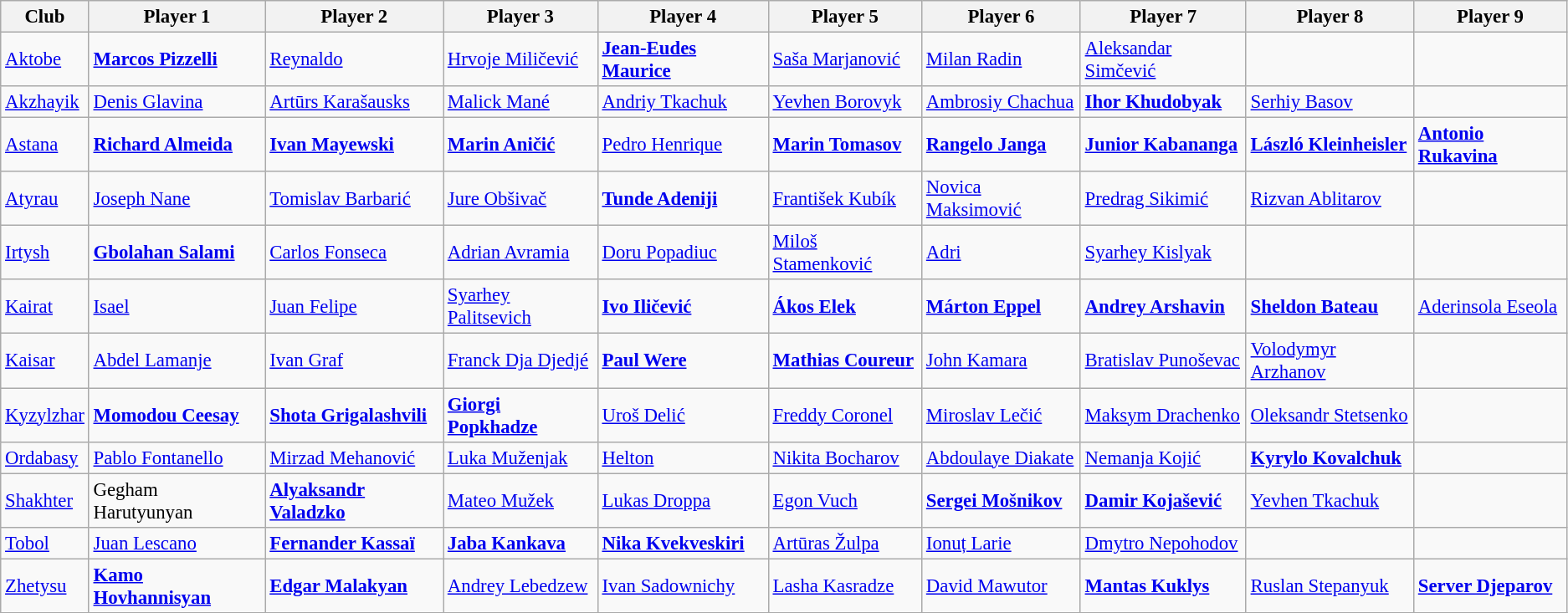<table class="wikitable" style="font-size:95%;">
<tr>
<th>Club</th>
<th>Player 1</th>
<th>Player 2</th>
<th>Player 3</th>
<th>Player 4</th>
<th>Player 5</th>
<th>Player 6</th>
<th>Player 7</th>
<th>Player 8</th>
<th>Player 9</th>
</tr>
<tr>
<td><a href='#'>Aktobe</a></td>
<td> <strong><a href='#'>Marcos Pizzelli</a></strong></td>
<td> <a href='#'>Reynaldo</a></td>
<td> <a href='#'>Hrvoje Miličević</a></td>
<td> <strong><a href='#'>Jean-Eudes Maurice</a></strong></td>
<td> <a href='#'>Saša Marjanović</a></td>
<td> <a href='#'>Milan Radin</a></td>
<td> <a href='#'>Aleksandar Simčević</a></td>
<td></td>
<td></td>
</tr>
<tr>
<td><a href='#'>Akzhayik</a></td>
<td> <a href='#'>Denis Glavina</a></td>
<td> <a href='#'>Artūrs Karašausks</a></td>
<td> <a href='#'>Malick Mané</a></td>
<td> <a href='#'>Andriy Tkachuk</a></td>
<td> <a href='#'>Yevhen Borovyk</a></td>
<td> <a href='#'>Ambrosiy Chachua</a></td>
<td> <strong><a href='#'>Ihor Khudobyak</a></strong></td>
<td> <a href='#'>Serhiy Basov</a></td>
<td></td>
</tr>
<tr>
<td><a href='#'>Astana</a></td>
<td> <strong><a href='#'>Richard Almeida</a></strong></td>
<td> <strong><a href='#'>Ivan Mayewski</a></strong></td>
<td> <strong><a href='#'>Marin Aničić</a></strong></td>
<td> <a href='#'>Pedro Henrique</a></td>
<td> <strong><a href='#'>Marin Tomasov</a></strong></td>
<td> <strong><a href='#'>Rangelo Janga</a></strong></td>
<td> <strong><a href='#'>Junior Kabananga</a></strong></td>
<td> <strong><a href='#'>László Kleinheisler</a></strong></td>
<td> <strong><a href='#'>Antonio Rukavina</a></strong></td>
</tr>
<tr>
<td><a href='#'>Atyrau</a></td>
<td> <a href='#'>Joseph Nane</a></td>
<td> <a href='#'>Tomislav Barbarić</a></td>
<td> <a href='#'>Jure Obšivač</a></td>
<td> <strong><a href='#'>Tunde Adeniji</a></strong></td>
<td> <a href='#'>František Kubík</a></td>
<td> <a href='#'>Novica Maksimović</a></td>
<td> <a href='#'>Predrag Sikimić</a></td>
<td> <a href='#'>Rizvan Ablitarov</a></td>
<td></td>
</tr>
<tr>
<td><a href='#'>Irtysh</a></td>
<td> <strong><a href='#'>Gbolahan Salami</a></strong></td>
<td> <a href='#'>Carlos Fonseca</a></td>
<td> <a href='#'>Adrian Avramia</a></td>
<td> <a href='#'>Doru Popadiuc</a></td>
<td> <a href='#'>Miloš Stamenković</a></td>
<td> <a href='#'>Adri</a></td>
<td> <a href='#'>Syarhey Kislyak</a></td>
<td></td>
<td></td>
</tr>
<tr>
<td><a href='#'>Kairat</a></td>
<td> <a href='#'>Isael</a></td>
<td> <a href='#'>Juan Felipe</a></td>
<td> <a href='#'>Syarhey Palitsevich</a></td>
<td> <strong><a href='#'>Ivo Iličević</a></strong></td>
<td> <strong><a href='#'>Ákos Elek</a></strong></td>
<td> <strong><a href='#'>Márton Eppel</a></strong></td>
<td> <strong><a href='#'>Andrey Arshavin</a></strong></td>
<td> <strong><a href='#'>Sheldon Bateau</a></strong></td>
<td> <a href='#'>Aderinsola Eseola</a></td>
</tr>
<tr>
<td><a href='#'>Kaisar</a></td>
<td> <a href='#'>Abdel Lamanje</a></td>
<td> <a href='#'>Ivan Graf</a></td>
<td> <a href='#'>Franck Dja Djedjé</a></td>
<td> <strong><a href='#'>Paul Were</a></strong></td>
<td> <strong><a href='#'>Mathias Coureur</a></strong></td>
<td> <a href='#'>John Kamara</a></td>
<td> <a href='#'>Bratislav Punoševac</a></td>
<td> <a href='#'>Volodymyr Arzhanov</a></td>
<td></td>
</tr>
<tr>
<td><a href='#'>Kyzylzhar</a></td>
<td> <strong><a href='#'>Momodou Ceesay</a></strong></td>
<td> <strong><a href='#'>Shota Grigalashvili</a></strong></td>
<td> <strong><a href='#'>Giorgi Popkhadze</a></strong></td>
<td> <a href='#'>Uroš Delić</a></td>
<td> <a href='#'>Freddy Coronel</a></td>
<td> <a href='#'>Miroslav Lečić</a></td>
<td> <a href='#'>Maksym Drachenko</a></td>
<td> <a href='#'>Oleksandr Stetsenko</a></td>
<td></td>
</tr>
<tr>
<td><a href='#'>Ordabasy</a></td>
<td> <a href='#'>Pablo Fontanello</a></td>
<td> <a href='#'>Mirzad Mehanović</a></td>
<td> <a href='#'>Luka Muženjak</a></td>
<td> <a href='#'>Helton</a></td>
<td> <a href='#'>Nikita Bocharov</a></td>
<td> <a href='#'>Abdoulaye Diakate</a></td>
<td> <a href='#'>Nemanja Kojić</a></td>
<td> <strong><a href='#'>Kyrylo Kovalchuk</a></strong></td>
<td></td>
</tr>
<tr>
<td><a href='#'>Shakhter</a></td>
<td> Gegham Harutyunyan</td>
<td> <strong><a href='#'>Alyaksandr Valadzko</a></strong></td>
<td> <a href='#'>Mateo Mužek</a></td>
<td> <a href='#'>Lukas Droppa</a></td>
<td> <a href='#'>Egon Vuch</a></td>
<td> <strong><a href='#'>Sergei Mošnikov</a></strong></td>
<td> <strong><a href='#'>Damir Kojašević</a></strong></td>
<td> <a href='#'>Yevhen Tkachuk</a></td>
<td></td>
</tr>
<tr>
<td><a href='#'>Tobol</a></td>
<td> <a href='#'>Juan Lescano</a></td>
<td> <strong><a href='#'>Fernander Kassaï</a></strong></td>
<td> <strong><a href='#'>Jaba Kankava</a></strong></td>
<td> <strong><a href='#'>Nika Kvekveskiri</a></strong></td>
<td> <a href='#'>Artūras Žulpa</a></td>
<td> <a href='#'>Ionuț Larie</a></td>
<td> <a href='#'>Dmytro Nepohodov</a></td>
<td></td>
<td></td>
</tr>
<tr>
<td><a href='#'>Zhetysu</a></td>
<td> <strong><a href='#'>Kamo Hovhannisyan</a></strong></td>
<td> <strong><a href='#'>Edgar Malakyan</a></strong></td>
<td> <a href='#'>Andrey Lebedzew</a></td>
<td> <a href='#'>Ivan Sadownichy</a></td>
<td> <a href='#'>Lasha Kasradze</a></td>
<td> <a href='#'>David Mawutor</a></td>
<td> <strong><a href='#'>Mantas Kuklys</a></strong></td>
<td> <a href='#'>Ruslan Stepanyuk</a></td>
<td> <strong><a href='#'>Server Djeparov</a></strong></td>
</tr>
<tr>
</tr>
</table>
